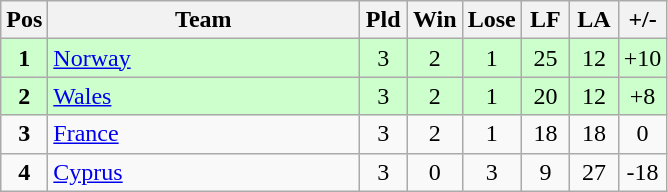<table class="wikitable" style="font-size: 100%">
<tr>
<th width=20>Pos</th>
<th width=200>Team</th>
<th width=25>Pld</th>
<th width=25>Win</th>
<th width=25>Lose</th>
<th width=25>LF</th>
<th width=25>LA</th>
<th width=25>+/-</th>
</tr>
<tr align=center style="background: #ccffcc;">
<td><strong>1</strong></td>
<td align="left"> <a href='#'>Norway</a></td>
<td>3</td>
<td>2</td>
<td>1</td>
<td>25</td>
<td>12</td>
<td>+10</td>
</tr>
<tr align=center style="background: #ccffcc;">
<td><strong>2</strong></td>
<td align="left"> <a href='#'>Wales</a></td>
<td>3</td>
<td>2</td>
<td>1</td>
<td>20</td>
<td>12</td>
<td>+8</td>
</tr>
<tr align=center>
<td><strong>3</strong></td>
<td align="left"> <a href='#'>France</a></td>
<td>3</td>
<td>2</td>
<td>1</td>
<td>18</td>
<td>18</td>
<td>0</td>
</tr>
<tr align=center>
<td><strong>4</strong></td>
<td align="left"> <a href='#'>Cyprus</a></td>
<td>3</td>
<td>0</td>
<td>3</td>
<td>9</td>
<td>27</td>
<td>-18</td>
</tr>
</table>
